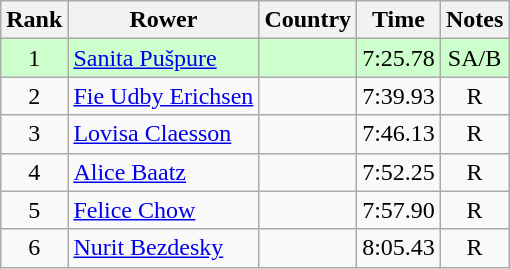<table class="wikitable" style="text-align:center">
<tr>
<th>Rank</th>
<th>Rower</th>
<th>Country</th>
<th>Time</th>
<th>Notes</th>
</tr>
<tr bgcolor=ccffcc>
<td>1</td>
<td align="left"><a href='#'>Sanita Pušpure</a></td>
<td align="left"></td>
<td>7:25.78</td>
<td>SA/B</td>
</tr>
<tr>
<td>2</td>
<td align="left"><a href='#'>Fie Udby Erichsen</a></td>
<td align="left"></td>
<td>7:39.93</td>
<td>R</td>
</tr>
<tr>
<td>3</td>
<td align="left"><a href='#'>Lovisa Claesson</a></td>
<td align="left"></td>
<td>7:46.13</td>
<td>R</td>
</tr>
<tr>
<td>4</td>
<td align="left"><a href='#'>Alice Baatz</a></td>
<td align="left"></td>
<td>7:52.25</td>
<td>R</td>
</tr>
<tr>
<td>5</td>
<td align="left"><a href='#'>Felice Chow</a></td>
<td align="left"></td>
<td>7:57.90</td>
<td>R</td>
</tr>
<tr>
<td>6</td>
<td align="left"><a href='#'>Nurit Bezdesky</a></td>
<td align="left"></td>
<td>8:05.43</td>
<td>R</td>
</tr>
</table>
